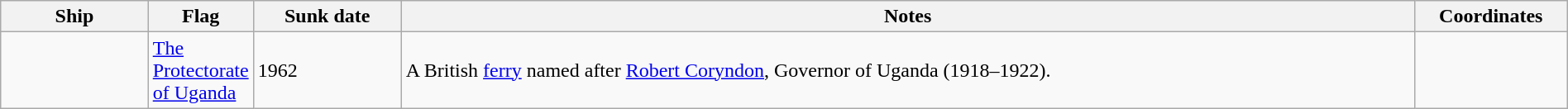<table class=wikitable | style = "width:100%">
<tr>
<th style="width:10%">Ship</th>
<th>Flag</th>
<th style="width:10%">Sunk date</th>
<th style="width:70%">Notes</th>
<th style="width:10%">Coordinates</th>
</tr>
<tr>
<td></td>
<td> <a href='#'>The Protectorate of Uganda</a></td>
<td>1962</td>
<td>A British <a href='#'>ferry</a> named after <a href='#'>Robert Coryndon</a>, Governor of Uganda (1918–1922).</td>
<td></td>
</tr>
</table>
